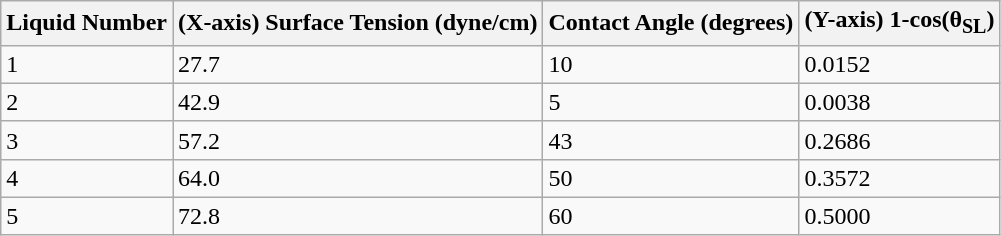<table class="wikitable">
<tr>
<th>Liquid Number</th>
<th>(X-axis) Surface Tension (dyne/cm)</th>
<th>Contact Angle (degrees)</th>
<th>(Y-axis) 1-cos(θ<sub>SL</sub>)</th>
</tr>
<tr>
<td>1</td>
<td>27.7</td>
<td>10</td>
<td>0.0152</td>
</tr>
<tr>
<td>2</td>
<td>42.9</td>
<td>5</td>
<td>0.0038</td>
</tr>
<tr>
<td>3</td>
<td>57.2</td>
<td>43</td>
<td>0.2686</td>
</tr>
<tr>
<td>4</td>
<td>64.0</td>
<td>50</td>
<td>0.3572</td>
</tr>
<tr>
<td>5</td>
<td>72.8</td>
<td>60</td>
<td>0.5000</td>
</tr>
</table>
